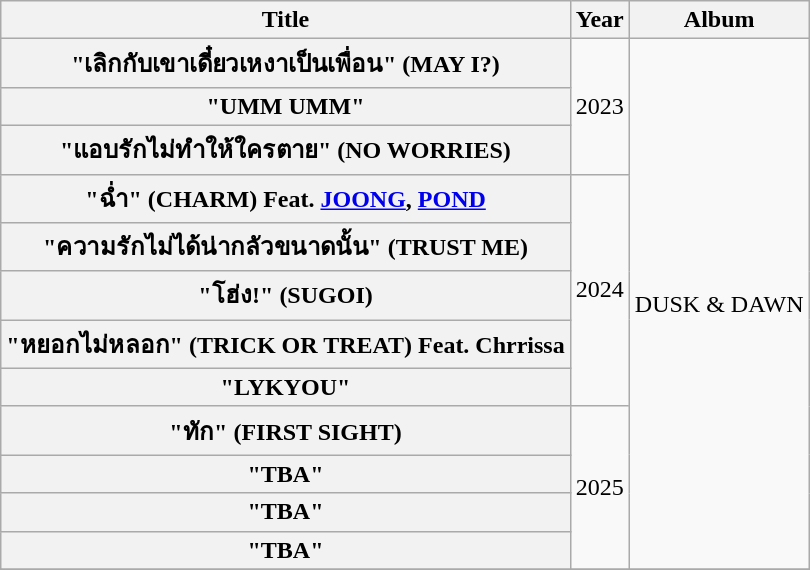<table class="wikitable plainrowheaders" style="text-align:center;">
<tr>
<th scope="col">Title</th>
<th>Year</th>
<th>Album</th>
</tr>
<tr>
<th scope="row">"เลิกกับเขาเดี๋ยวเหงาเป็นเพื่อน" (MAY I?)</th>
<td rowspan="3">2023</td>
<td rowspan="12">DUSK & DAWN</td>
</tr>
<tr>
<th scope="row">"UMM UMM"</th>
</tr>
<tr>
<th scope="row">"แอบรักไม่ทำให้ใครตาย" (NO WORRIES)</th>
</tr>
<tr>
<th scope="row">"ฉ่ำ" (CHARM) Feat. <a href='#'>JOONG</a>, <a href='#'>POND</a></th>
<td rowspan="5">2024</td>
</tr>
<tr>
<th scope="row">"ความรักไม่ได้น่ากลัวขนาดนั้น" (TRUST ME)</th>
</tr>
<tr>
<th scope="row">"โฮ่ง!" (SUGOI)</th>
</tr>
<tr>
<th scope="row">"หยอกไม่หลอก" (TRICK OR TREAT) Feat. Chrrissa</th>
</tr>
<tr>
<th scope="row">"LYKYOU"</th>
</tr>
<tr>
<th scope="row">"ทัก" (FIRST SIGHT)</th>
<td rowspan="4">2025</td>
</tr>
<tr>
<th scope="row">"TBA"</th>
</tr>
<tr>
<th scope="row">"TBA"</th>
</tr>
<tr>
<th scope="row">"TBA"</th>
</tr>
<tr>
</tr>
</table>
